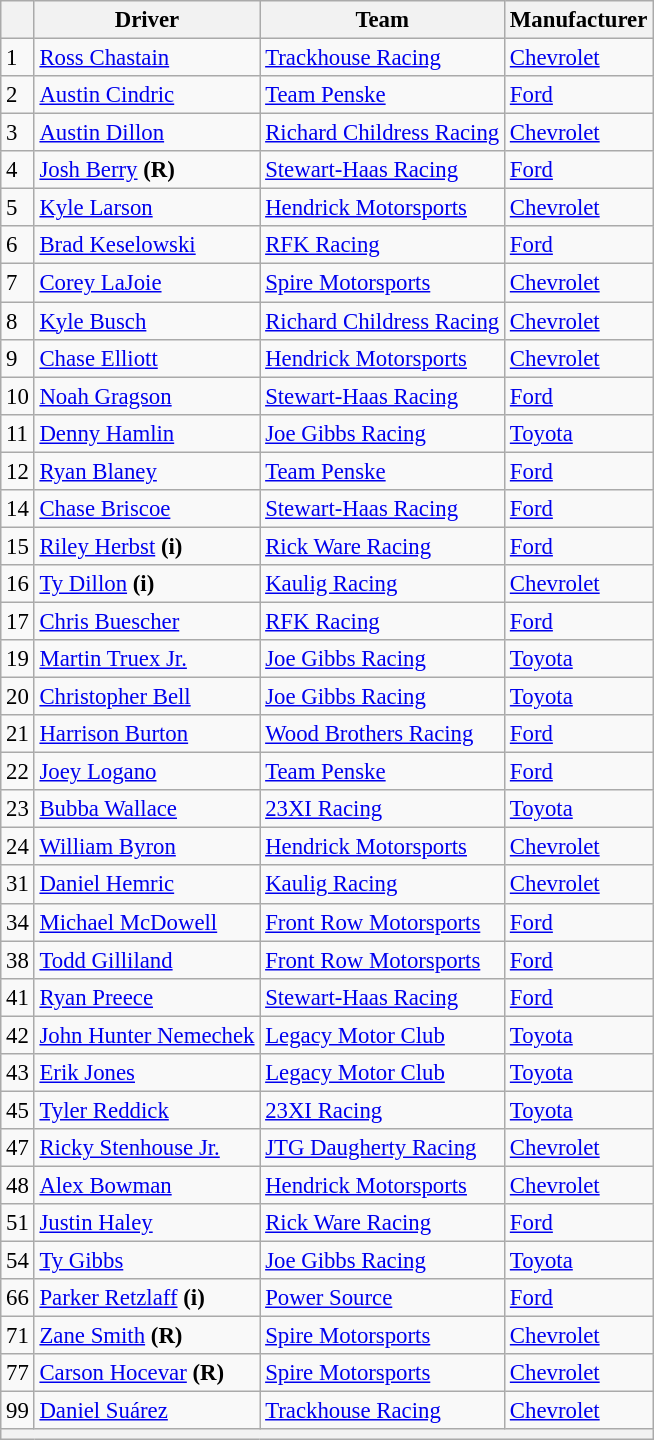<table class="wikitable" style="font-size:95%">
<tr>
<th></th>
<th>Driver</th>
<th>Team</th>
<th>Manufacturer</th>
</tr>
<tr>
<td>1</td>
<td><a href='#'>Ross Chastain</a></td>
<td><a href='#'>Trackhouse Racing</a></td>
<td><a href='#'>Chevrolet</a></td>
</tr>
<tr>
<td>2</td>
<td><a href='#'>Austin Cindric</a></td>
<td><a href='#'>Team Penske</a></td>
<td><a href='#'>Ford</a></td>
</tr>
<tr>
<td>3</td>
<td><a href='#'>Austin Dillon</a></td>
<td><a href='#'>Richard Childress Racing</a></td>
<td><a href='#'>Chevrolet</a></td>
</tr>
<tr>
<td>4</td>
<td><a href='#'>Josh Berry</a> <strong>(R)</strong></td>
<td><a href='#'>Stewart-Haas Racing</a></td>
<td><a href='#'>Ford</a></td>
</tr>
<tr>
<td>5</td>
<td><a href='#'>Kyle Larson</a></td>
<td><a href='#'>Hendrick Motorsports</a></td>
<td><a href='#'>Chevrolet</a></td>
</tr>
<tr>
<td>6</td>
<td><a href='#'>Brad Keselowski</a></td>
<td><a href='#'>RFK Racing</a></td>
<td><a href='#'>Ford</a></td>
</tr>
<tr>
<td>7</td>
<td><a href='#'>Corey LaJoie</a></td>
<td><a href='#'>Spire Motorsports</a></td>
<td><a href='#'>Chevrolet</a></td>
</tr>
<tr>
<td>8</td>
<td><a href='#'>Kyle Busch</a></td>
<td><a href='#'>Richard Childress Racing</a></td>
<td><a href='#'>Chevrolet</a></td>
</tr>
<tr>
<td>9</td>
<td><a href='#'>Chase Elliott</a></td>
<td><a href='#'>Hendrick Motorsports</a></td>
<td><a href='#'>Chevrolet</a></td>
</tr>
<tr>
<td>10</td>
<td><a href='#'>Noah Gragson</a></td>
<td><a href='#'>Stewart-Haas Racing</a></td>
<td><a href='#'>Ford</a></td>
</tr>
<tr>
<td>11</td>
<td><a href='#'>Denny Hamlin</a></td>
<td><a href='#'>Joe Gibbs Racing</a></td>
<td><a href='#'>Toyota</a></td>
</tr>
<tr>
<td>12</td>
<td><a href='#'>Ryan Blaney</a></td>
<td><a href='#'>Team Penske</a></td>
<td><a href='#'>Ford</a></td>
</tr>
<tr>
<td>14</td>
<td><a href='#'>Chase Briscoe</a></td>
<td><a href='#'>Stewart-Haas Racing</a></td>
<td><a href='#'>Ford</a></td>
</tr>
<tr>
<td>15</td>
<td><a href='#'>Riley Herbst</a> <strong>(i)</strong></td>
<td><a href='#'>Rick Ware Racing</a></td>
<td><a href='#'>Ford</a></td>
</tr>
<tr>
<td>16</td>
<td><a href='#'>Ty Dillon</a> <strong>(i)</strong></td>
<td><a href='#'>Kaulig Racing</a></td>
<td><a href='#'>Chevrolet</a></td>
</tr>
<tr>
<td>17</td>
<td><a href='#'>Chris Buescher</a></td>
<td><a href='#'>RFK Racing</a></td>
<td><a href='#'>Ford</a></td>
</tr>
<tr>
<td>19</td>
<td><a href='#'>Martin Truex Jr.</a></td>
<td><a href='#'>Joe Gibbs Racing</a></td>
<td><a href='#'>Toyota</a></td>
</tr>
<tr>
<td>20</td>
<td><a href='#'>Christopher Bell</a></td>
<td><a href='#'>Joe Gibbs Racing</a></td>
<td><a href='#'>Toyota</a></td>
</tr>
<tr>
<td>21</td>
<td><a href='#'>Harrison Burton</a></td>
<td><a href='#'>Wood Brothers Racing</a></td>
<td><a href='#'>Ford</a></td>
</tr>
<tr>
<td>22</td>
<td><a href='#'>Joey Logano</a></td>
<td><a href='#'>Team Penske</a></td>
<td><a href='#'>Ford</a></td>
</tr>
<tr>
<td>23</td>
<td><a href='#'>Bubba Wallace</a></td>
<td><a href='#'>23XI Racing</a></td>
<td><a href='#'>Toyota</a></td>
</tr>
<tr>
<td>24</td>
<td><a href='#'>William Byron</a></td>
<td><a href='#'>Hendrick Motorsports</a></td>
<td><a href='#'>Chevrolet</a></td>
</tr>
<tr>
<td>31</td>
<td><a href='#'>Daniel Hemric</a></td>
<td><a href='#'>Kaulig Racing</a></td>
<td><a href='#'>Chevrolet</a></td>
</tr>
<tr>
<td>34</td>
<td><a href='#'>Michael McDowell</a></td>
<td><a href='#'>Front Row Motorsports</a></td>
<td><a href='#'>Ford</a></td>
</tr>
<tr>
<td>38</td>
<td><a href='#'>Todd Gilliland</a></td>
<td><a href='#'>Front Row Motorsports</a></td>
<td><a href='#'>Ford</a></td>
</tr>
<tr>
<td>41</td>
<td><a href='#'>Ryan Preece</a></td>
<td><a href='#'>Stewart-Haas Racing</a></td>
<td><a href='#'>Ford</a></td>
</tr>
<tr>
<td>42</td>
<td><a href='#'>John Hunter Nemechek</a></td>
<td><a href='#'>Legacy Motor Club</a></td>
<td><a href='#'>Toyota</a></td>
</tr>
<tr>
<td>43</td>
<td><a href='#'>Erik Jones</a></td>
<td><a href='#'>Legacy Motor Club</a></td>
<td><a href='#'>Toyota</a></td>
</tr>
<tr>
<td>45</td>
<td><a href='#'>Tyler Reddick</a></td>
<td><a href='#'>23XI Racing</a></td>
<td><a href='#'>Toyota</a></td>
</tr>
<tr>
<td>47</td>
<td><a href='#'>Ricky Stenhouse Jr.</a></td>
<td><a href='#'>JTG Daugherty Racing</a></td>
<td><a href='#'>Chevrolet</a></td>
</tr>
<tr>
<td>48</td>
<td><a href='#'>Alex Bowman</a></td>
<td><a href='#'>Hendrick Motorsports</a></td>
<td><a href='#'>Chevrolet</a></td>
</tr>
<tr>
<td>51</td>
<td><a href='#'>Justin Haley</a></td>
<td><a href='#'>Rick Ware Racing</a></td>
<td><a href='#'>Ford</a></td>
</tr>
<tr>
<td>54</td>
<td><a href='#'>Ty Gibbs</a></td>
<td><a href='#'>Joe Gibbs Racing</a></td>
<td><a href='#'>Toyota</a></td>
</tr>
<tr>
<td>66</td>
<td><a href='#'>Parker Retzlaff</a> <strong>(i)</strong></td>
<td><a href='#'>Power Source</a></td>
<td><a href='#'>Ford</a></td>
</tr>
<tr>
<td>71</td>
<td><a href='#'>Zane Smith</a> <strong>(R)</strong></td>
<td><a href='#'>Spire Motorsports</a></td>
<td><a href='#'>Chevrolet</a></td>
</tr>
<tr>
<td>77</td>
<td><a href='#'>Carson Hocevar</a> <strong>(R)</strong></td>
<td><a href='#'>Spire Motorsports</a></td>
<td><a href='#'>Chevrolet</a></td>
</tr>
<tr>
<td>99</td>
<td><a href='#'>Daniel Suárez</a></td>
<td><a href='#'>Trackhouse Racing</a></td>
<td><a href='#'>Chevrolet</a></td>
</tr>
<tr>
<th colspan="4"></th>
</tr>
</table>
